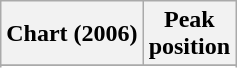<table class="wikitable sortable plainrowheaders" style="text-align:center">
<tr>
<th scope="col">Chart (2006)</th>
<th scope="col">Peak<br>position</th>
</tr>
<tr>
</tr>
<tr>
</tr>
</table>
